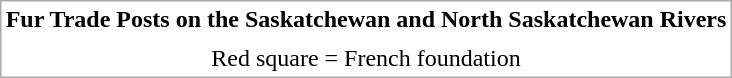<table style="border:#aaa 1px solid; margin:auto">
<tr>
<th colspan=3>Fur Trade Posts on the Saskatchewan and North Saskatchewan Rivers</th>
</tr>
<tr>
<td></td>
<td></td>
<td></td>
</tr>
<tr>
<td colspan=3 style="text-align:center"> Red square = French foundation</td>
</tr>
</table>
